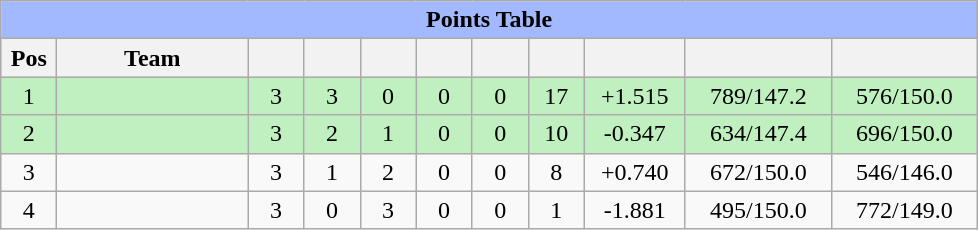<table class="wikitable" style="text-align:center">
<tr>
<th style="background:#A3B9FF", colspan=11>Points Table</th>
</tr>
<tr style="background:#efefef;">
<th width="30">Pos</th>
<th width="120">Team</th>
<th width="30"></th>
<th width="30"></th>
<th width="30"></th>
<th width="30"></th>
<th width="30"></th>
<th width="30"></th>
<th width="60"></th>
<th width="90"></th>
<th width="90"></th>
</tr>
<tr style="background:#C0F0C0">
<td>1</td>
<td style="text-align:left"></td>
<td>3</td>
<td>3</td>
<td>0</td>
<td>0</td>
<td>0</td>
<td>17</td>
<td>+1.515</td>
<td>789/147.2</td>
<td>576/150.0</td>
</tr>
<tr style="background:#C0F0C0">
<td>2</td>
<td style="text-align:left;"></td>
<td>3</td>
<td>2</td>
<td>1</td>
<td>0</td>
<td>0</td>
<td>10</td>
<td>-0.347</td>
<td>634/147.4</td>
<td>696/150.0</td>
</tr>
<tr>
<td>3</td>
<td style="text-align:left"></td>
<td>3</td>
<td>1</td>
<td>2</td>
<td>0</td>
<td>0</td>
<td>8</td>
<td>+0.740</td>
<td>672/150.0</td>
<td>546/146.0</td>
</tr>
<tr>
<td>4</td>
<td style="text-align:left;"></td>
<td>3</td>
<td>0</td>
<td>3</td>
<td>0</td>
<td>0</td>
<td>1</td>
<td>-1.881</td>
<td>495/150.0</td>
<td>772/149.0</td>
</tr>
</table>
